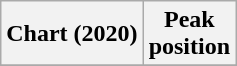<table class="wikitable sortable plainrowheaders" style="text-align:center">
<tr>
<th scope="col">Chart (2020)</th>
<th scope="col">Peak<br>position</th>
</tr>
<tr>
</tr>
</table>
